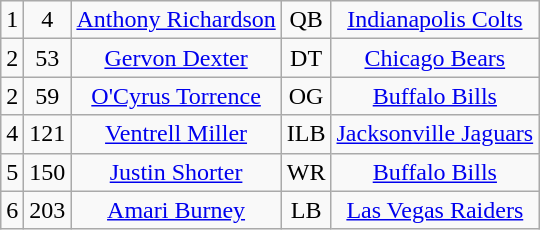<table class="wikitable" style="text-align:center">
<tr>
<td>1</td>
<td>4</td>
<td><a href='#'>Anthony Richardson</a></td>
<td>QB</td>
<td><a href='#'>Indianapolis Colts</a></td>
</tr>
<tr>
<td>2</td>
<td>53</td>
<td><a href='#'>Gervon Dexter</a></td>
<td>DT</td>
<td><a href='#'>Chicago Bears</a></td>
</tr>
<tr>
<td>2</td>
<td>59</td>
<td><a href='#'>O'Cyrus Torrence</a></td>
<td>OG</td>
<td><a href='#'>Buffalo Bills</a></td>
</tr>
<tr>
<td>4</td>
<td>121</td>
<td><a href='#'>Ventrell Miller</a></td>
<td>ILB</td>
<td><a href='#'>Jacksonville Jaguars</a></td>
</tr>
<tr>
<td>5</td>
<td>150</td>
<td><a href='#'>Justin Shorter</a></td>
<td>WR</td>
<td><a href='#'>Buffalo Bills</a></td>
</tr>
<tr>
<td>6</td>
<td>203</td>
<td><a href='#'>Amari Burney</a></td>
<td>LB</td>
<td><a href='#'>Las Vegas Raiders</a></td>
</tr>
</table>
